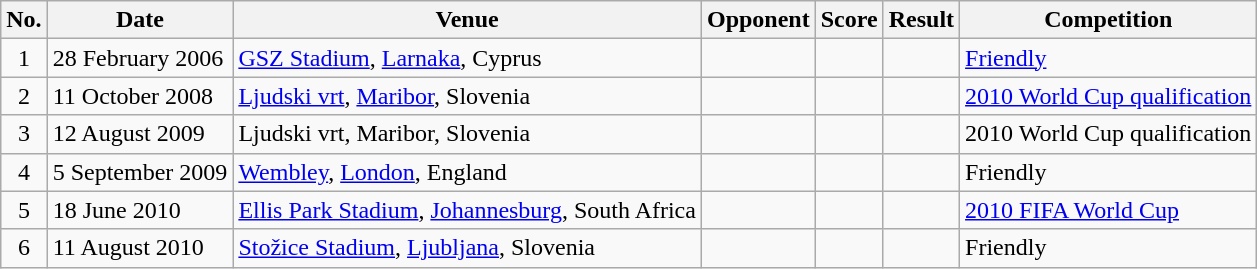<table class="wikitable sortable">
<tr>
<th scope="col">No.</th>
<th scope="col">Date</th>
<th scope="col">Venue</th>
<th scope="col">Opponent</th>
<th scope="col">Score</th>
<th scope="col">Result</th>
<th scope="col">Competition</th>
</tr>
<tr>
<td align=center>1</td>
<td>28 February 2006</td>
<td><a href='#'>GSZ Stadium</a>, <a href='#'>Larnaka</a>, Cyprus</td>
<td></td>
<td></td>
<td></td>
<td><a href='#'>Friendly</a></td>
</tr>
<tr>
<td align=center>2</td>
<td>11 October 2008</td>
<td><a href='#'>Ljudski vrt</a>, <a href='#'>Maribor</a>, Slovenia</td>
<td></td>
<td></td>
<td></td>
<td><a href='#'>2010 World Cup qualification</a></td>
</tr>
<tr>
<td align=center>3</td>
<td>12 August 2009</td>
<td>Ljudski vrt, Maribor, Slovenia</td>
<td></td>
<td></td>
<td></td>
<td>2010 World Cup qualification</td>
</tr>
<tr>
<td align=center>4</td>
<td>5 September 2009</td>
<td><a href='#'>Wembley</a>, <a href='#'>London</a>, England</td>
<td></td>
<td></td>
<td></td>
<td>Friendly</td>
</tr>
<tr>
<td align=center>5</td>
<td>18 June 2010</td>
<td><a href='#'>Ellis Park Stadium</a>, <a href='#'>Johannesburg</a>, South Africa</td>
<td></td>
<td></td>
<td></td>
<td><a href='#'>2010 FIFA World Cup</a></td>
</tr>
<tr>
<td align=center>6</td>
<td>11 August 2010</td>
<td><a href='#'>Stožice Stadium</a>, <a href='#'>Ljubljana</a>, Slovenia</td>
<td></td>
<td></td>
<td></td>
<td>Friendly</td>
</tr>
</table>
